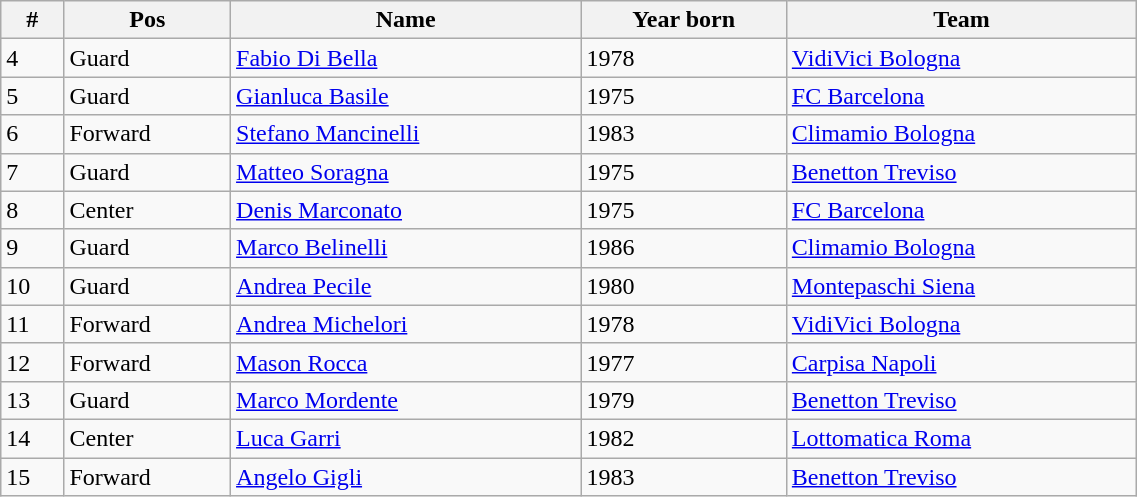<table class="wikitable" width=60%>
<tr>
<th>#</th>
<th>Pos</th>
<th>Name</th>
<th>Year born</th>
<th>Team</th>
</tr>
<tr>
<td>4</td>
<td>Guard</td>
<td><a href='#'>Fabio Di Bella</a></td>
<td>1978</td>
<td> <a href='#'>VidiVici Bologna</a></td>
</tr>
<tr>
<td>5</td>
<td>Guard</td>
<td><a href='#'>Gianluca Basile</a></td>
<td>1975</td>
<td> <a href='#'>FC Barcelona</a></td>
</tr>
<tr>
<td>6</td>
<td>Forward</td>
<td><a href='#'>Stefano Mancinelli</a></td>
<td>1983</td>
<td> <a href='#'>Climamio Bologna</a></td>
</tr>
<tr>
<td>7</td>
<td>Guard</td>
<td><a href='#'>Matteo Soragna</a></td>
<td>1975</td>
<td> <a href='#'>Benetton Treviso</a></td>
</tr>
<tr>
<td>8</td>
<td>Center</td>
<td><a href='#'>Denis Marconato</a></td>
<td>1975</td>
<td> <a href='#'>FC Barcelona</a></td>
</tr>
<tr>
<td>9</td>
<td>Guard</td>
<td><a href='#'>Marco Belinelli</a></td>
<td>1986</td>
<td> <a href='#'>Climamio Bologna</a></td>
</tr>
<tr>
<td>10</td>
<td>Guard</td>
<td><a href='#'>Andrea Pecile</a></td>
<td>1980</td>
<td> <a href='#'>Montepaschi Siena</a></td>
</tr>
<tr>
<td>11</td>
<td>Forward</td>
<td><a href='#'>Andrea Michelori</a></td>
<td>1978</td>
<td> <a href='#'>VidiVici Bologna</a></td>
</tr>
<tr>
<td>12</td>
<td>Forward</td>
<td><a href='#'>Mason Rocca</a></td>
<td>1977</td>
<td> <a href='#'>Carpisa Napoli</a></td>
</tr>
<tr>
<td>13</td>
<td>Guard</td>
<td><a href='#'>Marco Mordente</a></td>
<td>1979</td>
<td> <a href='#'>Benetton Treviso</a></td>
</tr>
<tr>
<td>14</td>
<td>Center</td>
<td><a href='#'>Luca Garri</a></td>
<td>1982</td>
<td> <a href='#'>Lottomatica Roma</a></td>
</tr>
<tr>
<td>15</td>
<td>Forward</td>
<td><a href='#'>Angelo Gigli</a></td>
<td>1983</td>
<td> <a href='#'>Benetton Treviso</a></td>
</tr>
</table>
